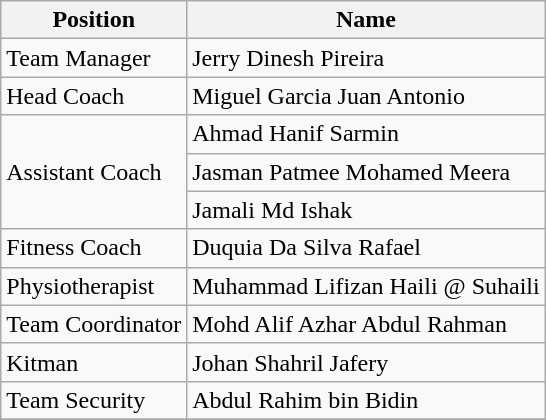<table class="wikitable">
<tr>
<th>Position</th>
<th>Name</th>
</tr>
<tr>
<td>Team Manager</td>
<td> Jerry Dinesh Pireira</td>
</tr>
<tr>
<td>Head Coach</td>
<td> Miguel Garcia Juan Antonio</td>
</tr>
<tr>
<td rowspan="3">Assistant Coach</td>
<td> Ahmad Hanif Sarmin</td>
</tr>
<tr>
<td> Jasman Patmee Mohamed Meera</td>
</tr>
<tr>
<td> Jamali Md Ishak</td>
</tr>
<tr>
<td>Fitness Coach</td>
<td> Duquia Da Silva Rafael</td>
</tr>
<tr>
<td>Physiotherapist</td>
<td> Muhammad Lifizan Haili @ Suhaili</td>
</tr>
<tr>
<td>Team Coordinator</td>
<td> Mohd Alif Azhar Abdul Rahman</td>
</tr>
<tr>
<td>Kitman</td>
<td> Johan Shahril Jafery</td>
</tr>
<tr>
<td>Team Security</td>
<td> Abdul Rahim bin Bidin</td>
</tr>
<tr>
</tr>
</table>
